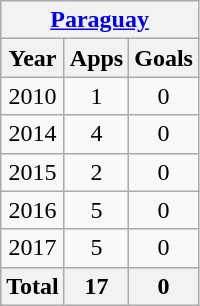<table class="wikitable" style="text-align: center;">
<tr>
<th colspan=3><a href='#'>Paraguay</a></th>
</tr>
<tr>
<th>Year</th>
<th>Apps</th>
<th>Goals</th>
</tr>
<tr>
<td>2010</td>
<td>1</td>
<td>0</td>
</tr>
<tr>
<td>2014</td>
<td>4</td>
<td>0</td>
</tr>
<tr>
<td>2015</td>
<td>2</td>
<td>0</td>
</tr>
<tr>
<td>2016</td>
<td>5</td>
<td>0</td>
</tr>
<tr>
<td>2017</td>
<td>5</td>
<td>0</td>
</tr>
<tr>
<th>Total</th>
<th>17</th>
<th>0</th>
</tr>
</table>
